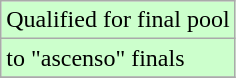<table class="wikitable">
<tr width=10px bgcolor="#ccffcc">
<td>Qualified for final pool</td>
</tr>
<tr width=10px bgcolor="#ccffcc">
<td>to "ascenso" finals</td>
</tr>
<tr>
</tr>
</table>
